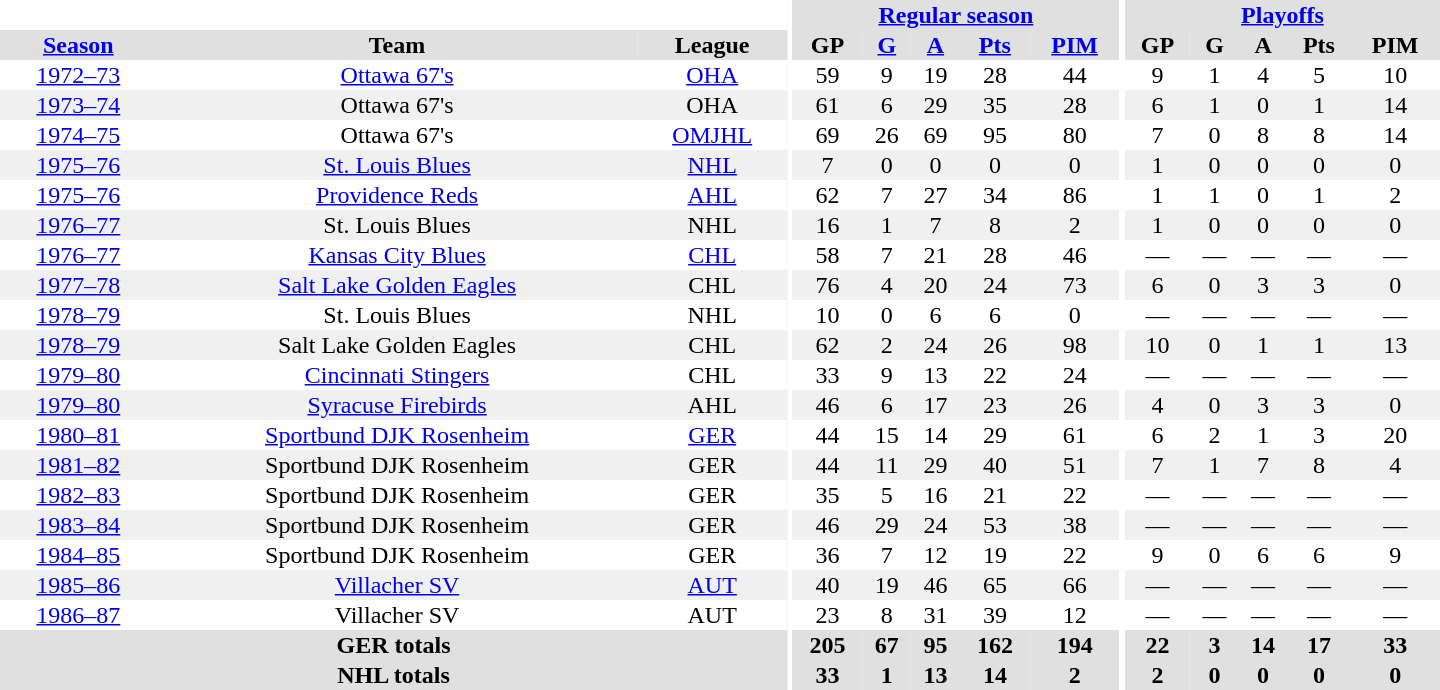<table border="0" cellpadding="1" cellspacing="0" style="text-align:center; width:60em">
<tr bgcolor="#e0e0e0">
<th colspan="3" bgcolor="#ffffff"></th>
<th rowspan="100" bgcolor="#ffffff"></th>
<th colspan="5"><a href='#'>Regular season</a></th>
<th rowspan="100" bgcolor="#ffffff"></th>
<th colspan="5"><a href='#'>Playoffs</a></th>
</tr>
<tr bgcolor="#e0e0e0">
<th><a href='#'>Season</a></th>
<th>Team</th>
<th>League</th>
<th>GP</th>
<th><a href='#'>G</a></th>
<th><a href='#'>A</a></th>
<th><a href='#'>Pts</a></th>
<th><a href='#'>PIM</a></th>
<th>GP</th>
<th>G</th>
<th>A</th>
<th>Pts</th>
<th>PIM</th>
</tr>
<tr>
<td><a href='#'>1972–73</a></td>
<td><a href='#'>Ottawa 67's</a></td>
<td><a href='#'>OHA</a></td>
<td>59</td>
<td>9</td>
<td>19</td>
<td>28</td>
<td>44</td>
<td>9</td>
<td>1</td>
<td>4</td>
<td>5</td>
<td>10</td>
</tr>
<tr bgcolor="#f0f0f0">
<td><a href='#'>1973–74</a></td>
<td>Ottawa 67's</td>
<td>OHA</td>
<td>61</td>
<td>6</td>
<td>29</td>
<td>35</td>
<td>28</td>
<td>6</td>
<td>1</td>
<td>0</td>
<td>1</td>
<td>14</td>
</tr>
<tr>
<td><a href='#'>1974–75</a></td>
<td>Ottawa 67's</td>
<td><a href='#'>OMJHL</a></td>
<td>69</td>
<td>26</td>
<td>69</td>
<td>95</td>
<td>80</td>
<td>7</td>
<td>0</td>
<td>8</td>
<td>8</td>
<td>14</td>
</tr>
<tr bgcolor="#f0f0f0">
<td><a href='#'>1975–76</a></td>
<td><a href='#'>St. Louis Blues</a></td>
<td><a href='#'>NHL</a></td>
<td>7</td>
<td>0</td>
<td>0</td>
<td>0</td>
<td>0</td>
<td>1</td>
<td>0</td>
<td>0</td>
<td>0</td>
<td>0</td>
</tr>
<tr>
<td><a href='#'>1975–76</a></td>
<td><a href='#'>Providence Reds</a></td>
<td><a href='#'>AHL</a></td>
<td>62</td>
<td>7</td>
<td>27</td>
<td>34</td>
<td>86</td>
<td>1</td>
<td>1</td>
<td>0</td>
<td>1</td>
<td>2</td>
</tr>
<tr bgcolor="#f0f0f0">
<td><a href='#'>1976–77</a></td>
<td>St. Louis Blues</td>
<td>NHL</td>
<td>16</td>
<td>1</td>
<td>7</td>
<td>8</td>
<td>2</td>
<td>1</td>
<td>0</td>
<td>0</td>
<td>0</td>
<td>0</td>
</tr>
<tr>
<td><a href='#'>1976–77</a></td>
<td><a href='#'>Kansas City Blues</a></td>
<td><a href='#'>CHL</a></td>
<td>58</td>
<td>7</td>
<td>21</td>
<td>28</td>
<td>46</td>
<td>—</td>
<td>—</td>
<td>—</td>
<td>—</td>
<td>—</td>
</tr>
<tr bgcolor="#f0f0f0">
<td><a href='#'>1977–78</a></td>
<td><a href='#'>Salt Lake Golden Eagles</a></td>
<td>CHL</td>
<td>76</td>
<td>4</td>
<td>20</td>
<td>24</td>
<td>73</td>
<td>6</td>
<td>0</td>
<td>3</td>
<td>3</td>
<td>0</td>
</tr>
<tr>
<td><a href='#'>1978–79</a></td>
<td>St. Louis Blues</td>
<td>NHL</td>
<td>10</td>
<td>0</td>
<td>6</td>
<td>6</td>
<td>0</td>
<td>—</td>
<td>—</td>
<td>—</td>
<td>—</td>
<td>—</td>
</tr>
<tr bgcolor="#f0f0f0">
<td><a href='#'>1978–79</a></td>
<td>Salt Lake Golden Eagles</td>
<td>CHL</td>
<td>62</td>
<td>2</td>
<td>24</td>
<td>26</td>
<td>98</td>
<td>10</td>
<td>0</td>
<td>1</td>
<td>1</td>
<td>13</td>
</tr>
<tr>
<td><a href='#'>1979–80</a></td>
<td><a href='#'>Cincinnati Stingers</a></td>
<td>CHL</td>
<td>33</td>
<td>9</td>
<td>13</td>
<td>22</td>
<td>24</td>
<td>—</td>
<td>—</td>
<td>—</td>
<td>—</td>
<td>—</td>
</tr>
<tr bgcolor="#f0f0f0">
<td><a href='#'>1979–80</a></td>
<td><a href='#'>Syracuse Firebirds</a></td>
<td>AHL</td>
<td>46</td>
<td>6</td>
<td>17</td>
<td>23</td>
<td>26</td>
<td>4</td>
<td>0</td>
<td>3</td>
<td>3</td>
<td>0</td>
</tr>
<tr>
<td><a href='#'>1980–81</a></td>
<td><a href='#'>Sportbund DJK Rosenheim</a></td>
<td><a href='#'>GER</a></td>
<td>44</td>
<td>15</td>
<td>14</td>
<td>29</td>
<td>61</td>
<td>6</td>
<td>2</td>
<td>1</td>
<td>3</td>
<td>20</td>
</tr>
<tr bgcolor="#f0f0f0">
<td><a href='#'>1981–82</a></td>
<td>Sportbund DJK Rosenheim</td>
<td>GER</td>
<td>44</td>
<td>11</td>
<td>29</td>
<td>40</td>
<td>51</td>
<td>7</td>
<td>1</td>
<td>7</td>
<td>8</td>
<td>4</td>
</tr>
<tr>
<td><a href='#'>1982–83</a></td>
<td>Sportbund DJK Rosenheim</td>
<td>GER</td>
<td>35</td>
<td>5</td>
<td>16</td>
<td>21</td>
<td>22</td>
<td>—</td>
<td>—</td>
<td>—</td>
<td>—</td>
<td>—</td>
</tr>
<tr bgcolor="#f0f0f0">
<td><a href='#'>1983–84</a></td>
<td>Sportbund DJK Rosenheim</td>
<td>GER</td>
<td>46</td>
<td>29</td>
<td>24</td>
<td>53</td>
<td>38</td>
<td>—</td>
<td>—</td>
<td>—</td>
<td>—</td>
<td>—</td>
</tr>
<tr>
<td><a href='#'>1984–85</a></td>
<td>Sportbund DJK Rosenheim</td>
<td>GER</td>
<td>36</td>
<td>7</td>
<td>12</td>
<td>19</td>
<td>22</td>
<td>9</td>
<td>0</td>
<td>6</td>
<td>6</td>
<td>9</td>
</tr>
<tr bgcolor="#f0f0f0">
<td><a href='#'>1985–86</a></td>
<td><a href='#'>Villacher SV</a></td>
<td><a href='#'>AUT</a></td>
<td>40</td>
<td>19</td>
<td>46</td>
<td>65</td>
<td>66</td>
<td>—</td>
<td>—</td>
<td>—</td>
<td>—</td>
<td>—</td>
</tr>
<tr>
<td><a href='#'>1986–87</a></td>
<td>Villacher SV</td>
<td>AUT</td>
<td>23</td>
<td>8</td>
<td>31</td>
<td>39</td>
<td>12</td>
<td>—</td>
<td>—</td>
<td>—</td>
<td>—</td>
<td>—</td>
</tr>
<tr bgcolor="#e0e0e0">
<th colspan="3">GER totals</th>
<th>205</th>
<th>67</th>
<th>95</th>
<th>162</th>
<th>194</th>
<th>22</th>
<th>3</th>
<th>14</th>
<th>17</th>
<th>33</th>
</tr>
<tr bgcolor="#e0e0e0">
<th colspan="3">NHL totals</th>
<th>33</th>
<th>1</th>
<th>13</th>
<th>14</th>
<th>2</th>
<th>2</th>
<th>0</th>
<th>0</th>
<th>0</th>
<th>0</th>
</tr>
</table>
